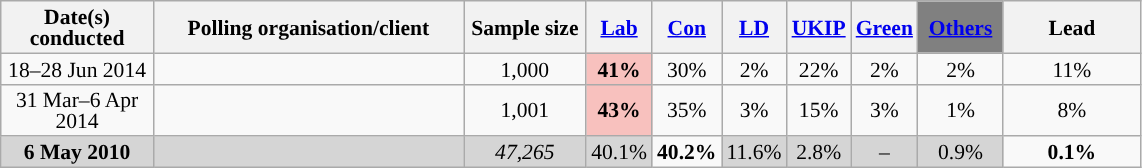<table class="wikitable sortable" style="text-align:center;font-size:90%;line-height:14px">
<tr>
<th ! style="width:95px;">Date(s)<br>conducted</th>
<th style="width:200px;">Polling organisation/client</th>
<th class="unsortable" style="width:75px;">Sample size</th>
<th class="unsortable" style="background:"><a href='#'><span>Lab</span></a></th>
<th class="unsortable" style="background:"><a href='#'><span>Con</span></a></th>
<th class="unsortable" style="background:"><a href='#'><span>LD</span></a></th>
<th class="unsortable" style="background:"><a href='#'><span>UKIP</span></a></th>
<th class="unsortable" style="background:"><a href='#'><span>Green</span></a></th>
<th class="unsortable" style="background:gray; width:50px;"><a href='#'><span>Others</span></a></th>
<th class="unsortable" style="width:85px;">Lead</th>
</tr>
<tr>
<td>18–28 Jun 2014</td>
<td></td>
<td>1,000</td>
<td style="background:#F8C1BE"><strong>41%</strong></td>
<td>30%</td>
<td>2%</td>
<td>22%</td>
<td>2%</td>
<td>2%</td>
<td style="background:">11%</td>
</tr>
<tr>
<td>31 Mar–6 Apr 2014</td>
<td></td>
<td>1,001</td>
<td style="background:#F8C1BE"><strong>43%</strong></td>
<td>35%</td>
<td>3%</td>
<td>15%</td>
<td>3%</td>
<td>1%</td>
<td style="background:">8%</td>
</tr>
<tr>
<td style="background:#D5D5D5"><strong>6 May 2010</strong></td>
<td style="background:#D5D5D5"></td>
<td style="background:#D5D5D5"><em>47,265</em></td>
<td style="background:#D5D5D5">40.1%</td>
<td style="background:"><strong>40.2%</strong></td>
<td style="background:#D5D5D5">11.6%</td>
<td style="background:#D5D5D5">2.8%</td>
<td style="background:#D5D5D5">–</td>
<td style="background:#D5D5D5">0.9%</td>
<td style="background:"><strong>0.1% </strong></td>
</tr>
</table>
